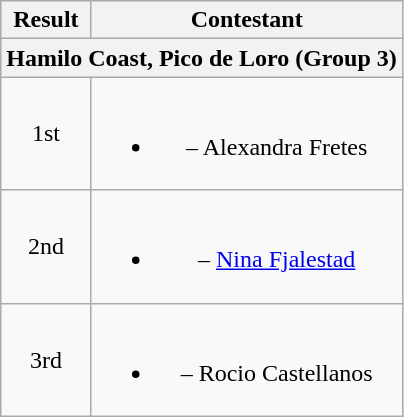<table class="wikitable" style="text-align:center;">
<tr>
<th>Result</th>
<th>Contestant</th>
</tr>
<tr>
<th colspan=2>Hamilo Coast, Pico de Loro (Group 3)</th>
</tr>
<tr>
<td>1st</td>
<td><br><ul><li> – Alexandra Fretes</li></ul></td>
</tr>
<tr>
<td>2nd</td>
<td><br><ul><li> – <a href='#'>Nina Fjalestad</a></li></ul></td>
</tr>
<tr>
<td>3rd</td>
<td><br><ul><li> – Rocio Castellanos</li></ul></td>
</tr>
</table>
